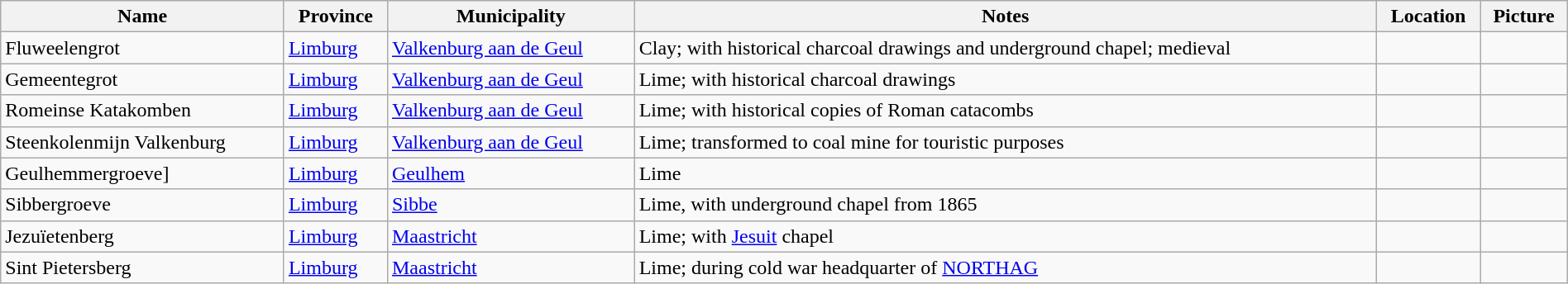<table class="wikitable sortable" style="width:100%">
<tr>
<th>Name</th>
<th>Province</th>
<th>Municipality</th>
<th class="unsortable">Notes</th>
<th class="unsortable">Location</th>
<th class="unsortable">Picture</th>
</tr>
<tr>
<td>Fluweelengrot</td>
<td><a href='#'>Limburg</a></td>
<td><a href='#'>Valkenburg aan de Geul</a></td>
<td>Clay; with historical charcoal drawings and underground chapel; medieval</td>
<td></td>
<td></td>
</tr>
<tr>
<td>Gemeentegrot</td>
<td><a href='#'>Limburg</a></td>
<td><a href='#'>Valkenburg aan de Geul</a></td>
<td>Lime; with historical charcoal drawings</td>
<td></td>
<td></td>
</tr>
<tr>
<td>Romeinse Katakomben</td>
<td><a href='#'>Limburg</a></td>
<td><a href='#'>Valkenburg aan de Geul</a></td>
<td>Lime; with historical copies of Roman catacombs</td>
<td></td>
<td></td>
</tr>
<tr>
<td>Steenkolenmijn Valkenburg</td>
<td><a href='#'>Limburg</a></td>
<td><a href='#'>Valkenburg aan de Geul</a></td>
<td>Lime; transformed to coal mine for touristic purposes</td>
<td></td>
<td></td>
</tr>
<tr>
<td>Geulhemmergroeve]</td>
<td><a href='#'>Limburg</a></td>
<td><a href='#'>Geulhem</a></td>
<td>Lime</td>
<td></td>
<td></td>
</tr>
<tr>
<td>Sibbergroeve</td>
<td><a href='#'>Limburg</a></td>
<td><a href='#'>Sibbe</a></td>
<td>Lime, with underground chapel from 1865</td>
<td></td>
<td></td>
</tr>
<tr>
<td>Jezuïetenberg</td>
<td><a href='#'>Limburg</a></td>
<td><a href='#'>Maastricht</a></td>
<td>Lime; with <a href='#'>Jesuit</a> chapel</td>
<td></td>
<td></td>
</tr>
<tr>
<td>Sint Pietersberg</td>
<td><a href='#'>Limburg</a></td>
<td><a href='#'>Maastricht</a></td>
<td>Lime; during cold war headquarter of <a href='#'>NORTHAG</a></td>
<td></td>
<td></td>
</tr>
</table>
